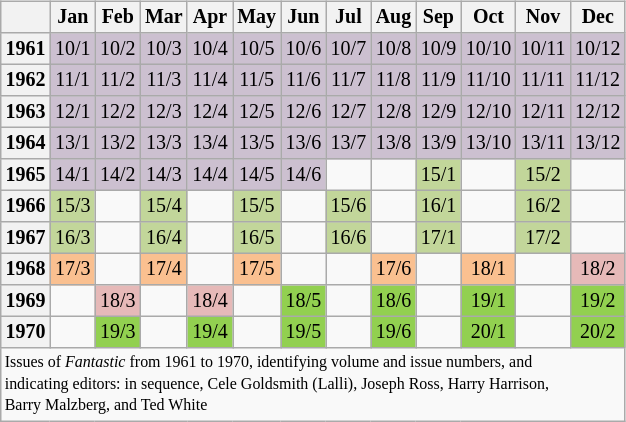<table class="wikitable" style="font-size: 10pt; line-height: 11pt; margin-right: 2em; text-align: center; float: left">
<tr>
<th></th>
<th>Jan</th>
<th>Feb</th>
<th>Mar</th>
<th>Apr</th>
<th>May</th>
<th>Jun</th>
<th>Jul</th>
<th>Aug</th>
<th>Sep</th>
<th>Oct</th>
<th>Nov</th>
<th>Dec</th>
</tr>
<tr>
<th>1961</th>
<td bgcolor=#ccc0d0>10/1</td>
<td bgcolor=#ccc0d0>10/2</td>
<td bgcolor=#ccc0d0>10/3</td>
<td bgcolor=#ccc0d0>10/4</td>
<td bgcolor=#ccc0d0>10/5</td>
<td bgcolor=#ccc0d0>10/6</td>
<td bgcolor=#ccc0d0>10/7</td>
<td bgcolor=#ccc0d0>10/8</td>
<td bgcolor=#ccc0d0>10/9</td>
<td bgcolor=#ccc0d0>10/10</td>
<td bgcolor=#ccc0d0>10/11</td>
<td bgcolor=#ccc0d0>10/12</td>
</tr>
<tr>
<th>1962</th>
<td bgcolor=#ccc0d0>11/1</td>
<td bgcolor=#ccc0d0>11/2</td>
<td bgcolor=#ccc0d0>11/3</td>
<td bgcolor=#ccc0d0>11/4</td>
<td bgcolor=#ccc0d0>11/5</td>
<td bgcolor=#ccc0d0>11/6</td>
<td bgcolor=#ccc0d0>11/7</td>
<td bgcolor=#ccc0d0>11/8</td>
<td bgcolor=#ccc0d0>11/9</td>
<td bgcolor=#ccc0d0>11/10</td>
<td bgcolor=#ccc0d0>11/11</td>
<td bgcolor=#ccc0d0>11/12</td>
</tr>
<tr>
<th>1963</th>
<td bgcolor=#ccc0d0>12/1</td>
<td bgcolor=#ccc0d0>12/2</td>
<td bgcolor=#ccc0d0>12/3</td>
<td bgcolor=#ccc0d0>12/4</td>
<td bgcolor=#ccc0d0>12/5</td>
<td bgcolor=#ccc0d0>12/6</td>
<td bgcolor=#ccc0d0>12/7</td>
<td bgcolor=#ccc0d0>12/8</td>
<td bgcolor=#ccc0d0>12/9</td>
<td bgcolor=#ccc0d0>12/10</td>
<td bgcolor=#ccc0d0>12/11</td>
<td bgcolor=#ccc0d0>12/12</td>
</tr>
<tr>
<th>1964</th>
<td bgcolor=#ccc0d0>13/1</td>
<td bgcolor=#ccc0d0>13/2</td>
<td bgcolor=#ccc0d0>13/3</td>
<td bgcolor=#ccc0d0>13/4</td>
<td bgcolor=#ccc0d0>13/5</td>
<td bgcolor=#ccc0d0>13/6</td>
<td bgcolor=#ccc0d0>13/7</td>
<td bgcolor=#ccc0d0>13/8</td>
<td bgcolor=#ccc0d0>13/9</td>
<td bgcolor=#ccc0d0>13/10</td>
<td bgcolor=#ccc0d0>13/11</td>
<td bgcolor=#ccc0d0>13/12</td>
</tr>
<tr>
<th>1965</th>
<td bgcolor=#ccc0d0>14/1</td>
<td bgcolor=#ccc0d0>14/2</td>
<td bgcolor=#ccc0d0>14/3</td>
<td bgcolor=#ccc0d0>14/4</td>
<td bgcolor=#ccc0d0>14/5</td>
<td bgcolor=#ccc0d0>14/6</td>
<td></td>
<td></td>
<td bgcolor=#c2d69a>15/1</td>
<td></td>
<td bgcolor=#c2d69a>15/2</td>
<td></td>
</tr>
<tr>
<th>1966</th>
<td bgcolor=#c2d69a>15/3</td>
<td></td>
<td bgcolor=#c2d69a>15/4</td>
<td></td>
<td bgcolor=#c2d69a>15/5</td>
<td></td>
<td bgcolor=#c2d69a>15/6</td>
<td></td>
<td bgcolor=#c2d69a>16/1</td>
<td></td>
<td bgcolor=#c2d69a>16/2</td>
<td></td>
</tr>
<tr>
<th>1967</th>
<td bgcolor=#c2d69a>16/3</td>
<td></td>
<td bgcolor=#c2d69a>16/4</td>
<td></td>
<td bgcolor=#c2d69a>16/5</td>
<td></td>
<td bgcolor=#c2d69a>16/6</td>
<td></td>
<td bgcolor=#c2d69a>17/1</td>
<td></td>
<td bgcolor=#c2d69a>17/2</td>
<td></td>
</tr>
<tr>
<th>1968</th>
<td bgcolor=#fac090>17/3</td>
<td></td>
<td bgcolor=#fac090>17/4</td>
<td></td>
<td bgcolor=#fac090>17/5</td>
<td></td>
<td></td>
<td bgcolor=#fac090>17/6</td>
<td></td>
<td bgcolor=#fac090>18/1</td>
<td></td>
<td bgcolor=#e6b9b8>18/2</td>
</tr>
<tr>
<th>1969</th>
<td></td>
<td bgcolor=#e6b9b8>18/3</td>
<td></td>
<td bgcolor=#e6b9b8>18/4</td>
<td></td>
<td bgcolor=#92d050>18/5</td>
<td></td>
<td bgcolor=#92d050>18/6</td>
<td></td>
<td bgcolor=#92d050>19/1</td>
<td></td>
<td bgcolor=#92d050>19/2</td>
</tr>
<tr>
<th>1970</th>
<td></td>
<td bgcolor=#92d050>19/3</td>
<td></td>
<td bgcolor=#92d050>19/4</td>
<td></td>
<td bgcolor=#92d050>19/5</td>
<td></td>
<td bgcolor=#92d050>19/6</td>
<td></td>
<td bgcolor=#92d050>20/1</td>
<td></td>
<td bgcolor=#92d050>20/2</td>
</tr>
<tr>
<td colspan="13" style="font-size: 8pt; text-align:left">Issues of <em>Fantastic</em> from 1961 to 1970, identifying volume and issue numbers, and<br>indicating editors: in sequence, Cele Goldsmith (Lalli), Joseph Ross, Harry Harrison,<br>Barry Malzberg, and Ted White</td>
</tr>
</table>
